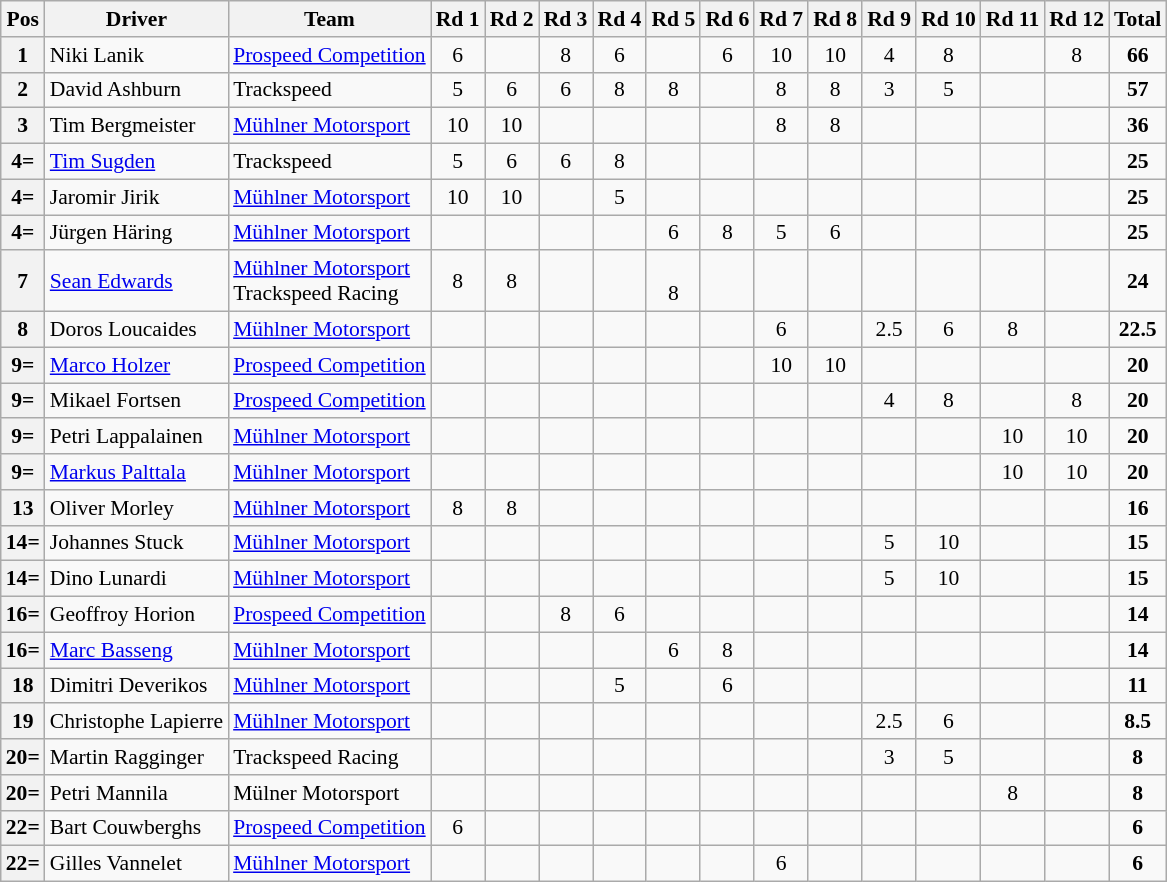<table class="wikitable" style="font-size: 90%;">
<tr>
<th>Pos</th>
<th>Driver</th>
<th>Team</th>
<th>Rd 1</th>
<th>Rd 2</th>
<th>Rd 3</th>
<th>Rd 4</th>
<th>Rd 5</th>
<th>Rd 6</th>
<th>Rd 7</th>
<th>Rd 8</th>
<th>Rd 9</th>
<th>Rd 10</th>
<th>Rd 11</th>
<th>Rd 12</th>
<th>Total</th>
</tr>
<tr>
<th>1</th>
<td> Niki Lanik</td>
<td> <a href='#'>Prospeed Competition</a></td>
<td align=center>6</td>
<td></td>
<td align=center>8</td>
<td align=center>6</td>
<td></td>
<td align=center>6</td>
<td align=center>10</td>
<td align=center>10</td>
<td align=center>4</td>
<td align=center>8</td>
<td></td>
<td align=center>8</td>
<td align=center><strong>66</strong></td>
</tr>
<tr>
<th>2</th>
<td> David Ashburn</td>
<td> Trackspeed</td>
<td align=center>5</td>
<td align=center>6</td>
<td align=center>6</td>
<td align=center>8</td>
<td align=center>8</td>
<td></td>
<td align=center>8</td>
<td align=center>8</td>
<td align=center>3</td>
<td align=center>5</td>
<td></td>
<td></td>
<td align=center><strong>57</strong></td>
</tr>
<tr>
<th>3</th>
<td> Tim Bergmeister</td>
<td> <a href='#'>Mühlner Motorsport</a></td>
<td align=center>10</td>
<td align=center>10</td>
<td></td>
<td></td>
<td></td>
<td></td>
<td align=center>8</td>
<td align=center>8</td>
<td></td>
<td></td>
<td></td>
<td></td>
<td align=center><strong>36</strong></td>
</tr>
<tr>
<th>4=</th>
<td> <a href='#'>Tim Sugden</a></td>
<td> Trackspeed</td>
<td align=center>5</td>
<td align=center>6</td>
<td align=center>6</td>
<td align=center>8</td>
<td></td>
<td></td>
<td></td>
<td></td>
<td></td>
<td></td>
<td></td>
<td></td>
<td align=center><strong>25</strong></td>
</tr>
<tr>
<th>4=</th>
<td> Jaromir Jirik</td>
<td> <a href='#'>Mühlner Motorsport</a></td>
<td align=center>10</td>
<td align=center>10</td>
<td></td>
<td align=center>5</td>
<td></td>
<td></td>
<td></td>
<td></td>
<td></td>
<td></td>
<td></td>
<td></td>
<td align=center><strong>25</strong></td>
</tr>
<tr>
<th>4=</th>
<td> Jürgen Häring</td>
<td> <a href='#'>Mühlner Motorsport</a></td>
<td></td>
<td></td>
<td></td>
<td></td>
<td align=center>6</td>
<td align=center>8</td>
<td align=center>5</td>
<td align=center>6</td>
<td></td>
<td></td>
<td></td>
<td></td>
<td align=center><strong>25</strong></td>
</tr>
<tr>
<th>7</th>
<td> <a href='#'>Sean Edwards</a></td>
<td> <a href='#'>Mühlner Motorsport</a><br> Trackspeed Racing</td>
<td align=center>8<br></td>
<td align=center>8<br></td>
<td></td>
<td></td>
<td align=center><br>8</td>
<td></td>
<td></td>
<td></td>
<td></td>
<td></td>
<td></td>
<td></td>
<td align=center><strong>24</strong></td>
</tr>
<tr>
<th>8</th>
<td> Doros Loucaides</td>
<td> <a href='#'>Mühlner Motorsport</a></td>
<td></td>
<td></td>
<td></td>
<td></td>
<td></td>
<td></td>
<td align=center>6</td>
<td></td>
<td align=center>2.5</td>
<td align=center>6</td>
<td align=center>8</td>
<td></td>
<td align=center><strong>22.5</strong></td>
</tr>
<tr>
<th>9=</th>
<td> <a href='#'>Marco Holzer</a></td>
<td> <a href='#'>Prospeed Competition</a></td>
<td></td>
<td></td>
<td></td>
<td></td>
<td></td>
<td></td>
<td align=center>10</td>
<td align=center>10</td>
<td></td>
<td></td>
<td></td>
<td></td>
<td align=center><strong>20</strong></td>
</tr>
<tr>
<th>9=</th>
<td> Mikael Fortsen</td>
<td> <a href='#'>Prospeed Competition</a></td>
<td></td>
<td></td>
<td></td>
<td></td>
<td></td>
<td></td>
<td></td>
<td></td>
<td align=center>4</td>
<td align=center>8</td>
<td></td>
<td align=center>8</td>
<td align=center><strong>20</strong></td>
</tr>
<tr>
<th>9=</th>
<td> Petri Lappalainen</td>
<td> <a href='#'>Mühlner Motorsport</a></td>
<td></td>
<td></td>
<td></td>
<td></td>
<td></td>
<td></td>
<td></td>
<td></td>
<td></td>
<td></td>
<td align=center>10</td>
<td align=center>10</td>
<td align=center><strong>20</strong></td>
</tr>
<tr>
<th>9=</th>
<td> <a href='#'>Markus Palttala</a></td>
<td> <a href='#'>Mühlner Motorsport</a></td>
<td></td>
<td></td>
<td></td>
<td></td>
<td></td>
<td></td>
<td></td>
<td></td>
<td></td>
<td></td>
<td align=center>10</td>
<td align=center>10</td>
<td align=center><strong>20</strong></td>
</tr>
<tr>
<th>13</th>
<td> Oliver Morley</td>
<td> <a href='#'>Mühlner Motorsport</a></td>
<td align=center>8</td>
<td align=center>8</td>
<td></td>
<td></td>
<td></td>
<td></td>
<td></td>
<td></td>
<td></td>
<td></td>
<td></td>
<td></td>
<td align=center><strong>16</strong></td>
</tr>
<tr>
<th>14=</th>
<td> Johannes Stuck</td>
<td> <a href='#'>Mühlner Motorsport</a></td>
<td></td>
<td></td>
<td></td>
<td></td>
<td></td>
<td></td>
<td></td>
<td></td>
<td align=center>5</td>
<td align=center>10</td>
<td></td>
<td></td>
<td align=center><strong>15</strong></td>
</tr>
<tr>
<th>14=</th>
<td> Dino Lunardi</td>
<td> <a href='#'>Mühlner Motorsport</a></td>
<td></td>
<td></td>
<td></td>
<td></td>
<td></td>
<td></td>
<td></td>
<td></td>
<td align=center>5</td>
<td align=center>10</td>
<td></td>
<td></td>
<td align=center><strong>15</strong></td>
</tr>
<tr>
<th>16=</th>
<td> Geoffroy Horion</td>
<td> <a href='#'>Prospeed Competition</a></td>
<td></td>
<td></td>
<td align=center>8</td>
<td align=center>6</td>
<td></td>
<td></td>
<td></td>
<td></td>
<td></td>
<td></td>
<td></td>
<td></td>
<td align=center><strong>14</strong></td>
</tr>
<tr>
<th>16=</th>
<td> <a href='#'>Marc Basseng</a></td>
<td> <a href='#'>Mühlner Motorsport</a></td>
<td></td>
<td></td>
<td></td>
<td></td>
<td align=center>6</td>
<td align=center>8</td>
<td></td>
<td></td>
<td></td>
<td></td>
<td></td>
<td></td>
<td align=center><strong>14</strong></td>
</tr>
<tr>
<th>18</th>
<td> Dimitri Deverikos</td>
<td> <a href='#'>Mühlner Motorsport</a></td>
<td></td>
<td></td>
<td></td>
<td align=center>5</td>
<td></td>
<td align=center>6</td>
<td></td>
<td></td>
<td></td>
<td></td>
<td></td>
<td></td>
<td align=center><strong>11</strong></td>
</tr>
<tr>
<th>19</th>
<td> Christophe Lapierre</td>
<td> <a href='#'>Mühlner Motorsport</a></td>
<td></td>
<td></td>
<td></td>
<td></td>
<td></td>
<td></td>
<td></td>
<td></td>
<td align=center>2.5</td>
<td align=center>6</td>
<td></td>
<td></td>
<td align=center><strong>8.5</strong></td>
</tr>
<tr>
<th>20=</th>
<td> Martin Ragginger</td>
<td> Trackspeed Racing</td>
<td></td>
<td></td>
<td></td>
<td></td>
<td></td>
<td></td>
<td></td>
<td></td>
<td align=center>3</td>
<td align=center>5</td>
<td></td>
<td></td>
<td align=center><strong>8</strong></td>
</tr>
<tr>
<th>20=</th>
<td> Petri Mannila</td>
<td> Mülner Motorsport</td>
<td></td>
<td></td>
<td></td>
<td></td>
<td></td>
<td></td>
<td></td>
<td></td>
<td></td>
<td></td>
<td align=center>8</td>
<td></td>
<td align=center><strong>8</strong></td>
</tr>
<tr>
<th>22=</th>
<td> Bart Couwberghs</td>
<td> <a href='#'>Prospeed Competition</a></td>
<td align=center>6</td>
<td></td>
<td></td>
<td></td>
<td></td>
<td></td>
<td></td>
<td></td>
<td></td>
<td></td>
<td></td>
<td></td>
<td align=center><strong>6</strong></td>
</tr>
<tr>
<th>22=</th>
<td> Gilles Vannelet</td>
<td> <a href='#'>Mühlner Motorsport</a></td>
<td></td>
<td></td>
<td></td>
<td></td>
<td></td>
<td></td>
<td align=center>6</td>
<td></td>
<td></td>
<td></td>
<td></td>
<td></td>
<td align=center><strong>6</strong></td>
</tr>
</table>
